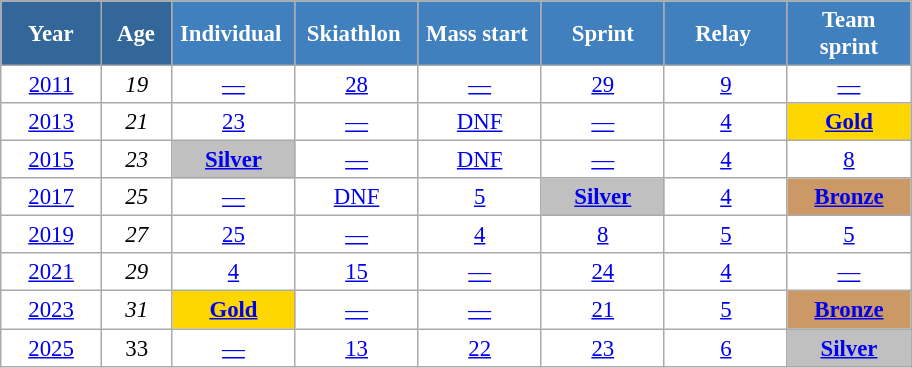<table class="wikitable" style="font-size:95%; text-align:center; border:grey solid 1px; border-collapse:collapse; background:#ffffff;">
<tr>
<th style="background-color:#369; color:white; width:60px;"> Year </th>
<th style="background-color:#369; color:white; width:40px;"> Age </th>
<th style="background-color:#4180be; color:white; width:75px;">Individual </th>
<th style="background-color:#4180be; color:white; width:75px;">Skiathlon </th>
<th style="background-color:#4180be; color:white; width:75px;">Mass start </th>
<th style="background-color:#4180be; color:white; width:75px;"> Sprint </th>
<th style="background-color:#4180be; color:white; width:75px;">Relay </th>
<th style="background-color:#4180be; color:white; width:75px;"> Team <br> sprint </th>
</tr>
<tr>
<td><a href='#'>2011</a></td>
<td><em>19</em></td>
<td><a href='#'>—</a></td>
<td><a href='#'>28</a></td>
<td><a href='#'>—</a></td>
<td><a href='#'>29</a></td>
<td><a href='#'>9</a></td>
<td><a href='#'>—</a></td>
</tr>
<tr>
<td><a href='#'>2013</a></td>
<td><em>21</em></td>
<td><a href='#'>23</a></td>
<td><a href='#'>—</a></td>
<td><a href='#'>DNF</a></td>
<td><a href='#'>—</a></td>
<td><a href='#'>4</a></td>
<td style="background:gold;"><a href='#'><strong>Gold</strong></a></td>
</tr>
<tr>
<td><a href='#'>2015</a></td>
<td><em>23</em></td>
<td style="background:silver;"><a href='#'><strong>Silver</strong></a></td>
<td><a href='#'>—</a></td>
<td><a href='#'>DNF</a></td>
<td><a href='#'>—</a></td>
<td><a href='#'>4</a></td>
<td><a href='#'>8</a></td>
</tr>
<tr>
<td><a href='#'>2017</a></td>
<td><em>25</em></td>
<td><a href='#'>—</a></td>
<td><a href='#'>DNF</a></td>
<td><a href='#'>5</a></td>
<td style="background:silver;"><a href='#'><strong>Silver</strong></a></td>
<td><a href='#'>4</a></td>
<td style="background:#c96;"><a href='#'><strong>Bronze</strong></a></td>
</tr>
<tr>
<td><a href='#'>2019</a></td>
<td><em>27</em></td>
<td><a href='#'>25</a></td>
<td><a href='#'>—</a></td>
<td><a href='#'>4</a></td>
<td><a href='#'>8</a></td>
<td><a href='#'>5</a></td>
<td><a href='#'>5</a></td>
</tr>
<tr>
<td><a href='#'>2021</a></td>
<td><em>29</em></td>
<td><a href='#'>4</a></td>
<td><a href='#'>15</a></td>
<td><a href='#'>—</a></td>
<td><a href='#'>24</a></td>
<td><a href='#'>4</a></td>
<td><a href='#'>—</a></td>
</tr>
<tr>
<td><a href='#'>2023</a></td>
<td><em>31</em></td>
<td style="background:gold;"><a href='#'><strong>Gold</strong></a></td>
<td><a href='#'>—</a></td>
<td><a href='#'>—</a></td>
<td><a href='#'>21</a></td>
<td><a href='#'>5</a></td>
<td style="background:#c96;"><a href='#'><strong>Bronze</strong></a></td>
</tr>
<tr>
<td><a href='#'>2025</a></td>
<td>33</td>
<td><a href='#'>—</a></td>
<td><a href='#'>13</a></td>
<td><a href='#'>22</a></td>
<td><a href='#'>23</a></td>
<td><a href='#'>6</a></td>
<td style="background:silver;"><a href='#'><strong>Silver</strong></a></td>
</tr>
</table>
